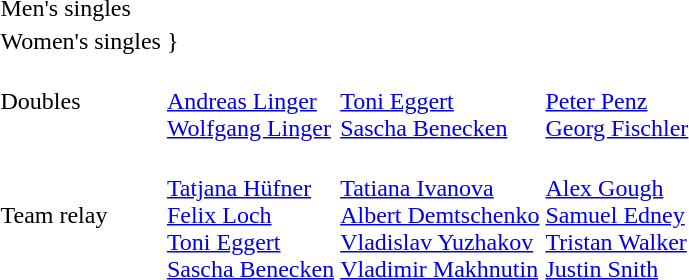<table>
<tr>
<td>Men's singles</td>
<td></td>
<td></td>
<td></td>
</tr>
<tr>
<td>Women's singles</td>
<td>}</td>
<td></td>
<td></td>
</tr>
<tr>
<td>Doubles</td>
<td><br><a href='#'>Andreas Linger</a><br><a href='#'>Wolfgang Linger</a></td>
<td><br><a href='#'>Toni Eggert</a><br><a href='#'>Sascha Benecken</a></td>
<td><br><a href='#'>Peter Penz</a><br><a href='#'>Georg Fischler</a></td>
</tr>
<tr>
<td>Team relay</td>
<td><br><a href='#'>Tatjana Hüfner</a><br><a href='#'>Felix Loch</a><br><a href='#'>Toni Eggert</a><br><a href='#'>Sascha Benecken</a></td>
<td><br><a href='#'>Tatiana Ivanova</a><br><a href='#'>Albert Demtschenko</a><br><a href='#'>Vladislav Yuzhakov</a><br><a href='#'>Vladimir Makhnutin</a></td>
<td><br><a href='#'>Alex Gough</a><br><a href='#'>Samuel Edney</a><br><a href='#'>Tristan Walker</a><br><a href='#'>Justin Snith</a></td>
</tr>
</table>
